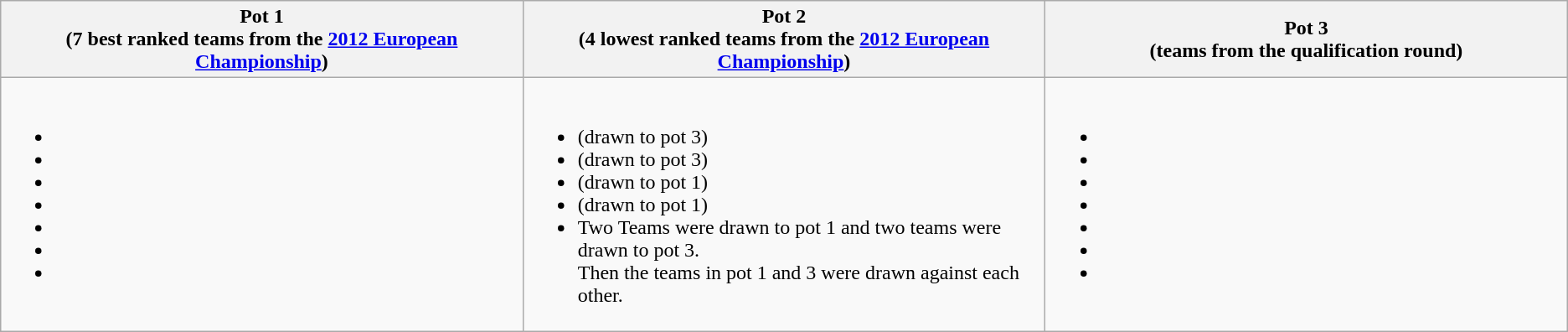<table class="wikitable">
<tr>
<th width=25%>Pot 1 <br>(7 best ranked teams from the <a href='#'>2012 European Championship</a>)</th>
<th width=25%>Pot 2 <br>(4 lowest ranked teams from the <a href='#'>2012 European Championship</a>)</th>
<th width=25%>Pot 3 <br>(teams from the qualification round)</th>
</tr>
<tr style="vertical-align: top;">
<td><br><ul><li></li><li></li><li></li><li></li><li></li><li></li><li></li></ul></td>
<td><br><ul><li> (drawn to pot 3)</li><li> (drawn to pot 3)</li><li> (drawn to pot 1)</li><li> (drawn to pot 1)</li><li>Two Teams were drawn to pot 1 and two teams were drawn to pot 3.<br> Then the teams in pot 1 and 3 were drawn against each other.</li></ul></td>
<td><br><ul><li></li><li></li><li></li><li></li><li></li><li></li><li></li></ul></td>
</tr>
</table>
